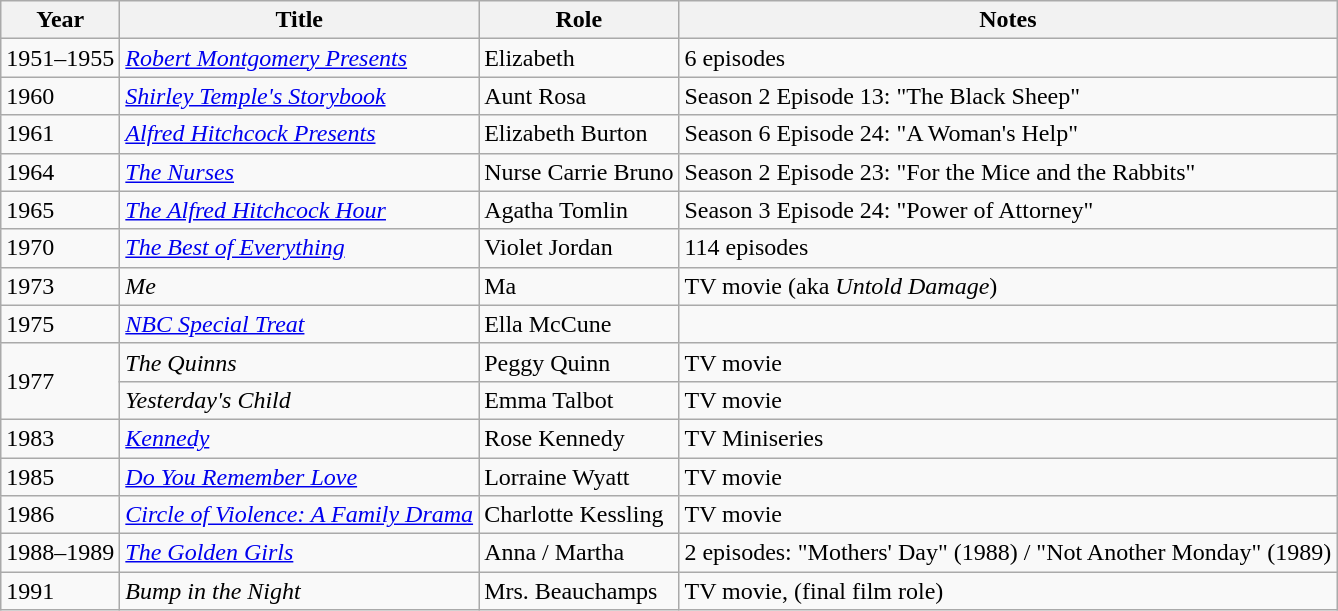<table class="wikitable">
<tr>
<th>Year</th>
<th>Title</th>
<th>Role</th>
<th>Notes</th>
</tr>
<tr>
<td>1951–1955</td>
<td><em><a href='#'>Robert Montgomery Presents</a></em></td>
<td>Elizabeth</td>
<td>6 episodes</td>
</tr>
<tr>
<td>1960</td>
<td><em><a href='#'>Shirley Temple's Storybook</a></em></td>
<td>Aunt Rosa</td>
<td>Season 2 Episode 13: "The Black Sheep"</td>
</tr>
<tr>
<td>1961</td>
<td><em><a href='#'>Alfred Hitchcock Presents</a></em></td>
<td>Elizabeth Burton</td>
<td>Season 6 Episode 24: "A Woman's Help"</td>
</tr>
<tr>
<td>1964</td>
<td><em><a href='#'>The Nurses</a></em></td>
<td>Nurse Carrie Bruno</td>
<td>Season 2 Episode 23: "For the Mice and the Rabbits"</td>
</tr>
<tr>
<td>1965</td>
<td><em><a href='#'>The Alfred Hitchcock Hour</a></em></td>
<td>Agatha Tomlin</td>
<td>Season 3 Episode 24: "Power of Attorney"</td>
</tr>
<tr>
<td>1970</td>
<td><em><a href='#'>The Best of Everything</a></em></td>
<td>Violet Jordan</td>
<td>114 episodes</td>
</tr>
<tr>
<td>1973</td>
<td><em>Me</em></td>
<td>Ma</td>
<td>TV movie (aka <em>Untold Damage</em>)</td>
</tr>
<tr>
<td>1975</td>
<td><em><a href='#'>NBC Special Treat</a></em></td>
<td>Ella McCune</td>
<td></td>
</tr>
<tr>
<td rowspan=2>1977</td>
<td><em>The Quinns</em></td>
<td>Peggy Quinn</td>
<td>TV movie</td>
</tr>
<tr>
<td><em>Yesterday's Child</em></td>
<td>Emma Talbot</td>
<td>TV movie</td>
</tr>
<tr>
<td>1983</td>
<td><em><a href='#'>Kennedy</a></em></td>
<td>Rose Kennedy</td>
<td>TV Miniseries</td>
</tr>
<tr>
<td>1985</td>
<td><em><a href='#'>Do You Remember Love</a></em></td>
<td>Lorraine Wyatt</td>
<td>TV movie</td>
</tr>
<tr>
<td>1986</td>
<td><em><a href='#'>Circle of Violence: A Family Drama</a></em></td>
<td>Charlotte Kessling</td>
<td>TV movie</td>
</tr>
<tr>
<td>1988–1989</td>
<td><em><a href='#'>The Golden Girls</a></em></td>
<td>Anna / Martha</td>
<td>2 episodes: "Mothers' Day" (1988) / "Not Another Monday" (1989)</td>
</tr>
<tr>
<td>1991</td>
<td><em>Bump in the Night</em></td>
<td>Mrs. Beauchamps</td>
<td>TV movie, (final film role)</td>
</tr>
</table>
